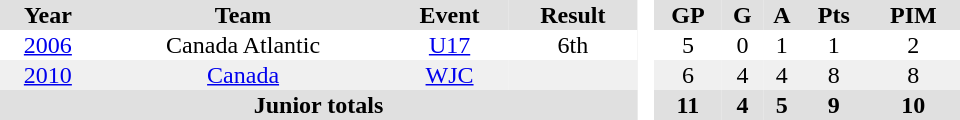<table border="0" cellpadding="1" cellspacing="0" style="text-align:center; width:40em">
<tr ALIGN="center" bgcolor="#e0e0e0">
<th>Year</th>
<th>Team</th>
<th>Event</th>
<th>Result</th>
<th rowspan="99" bgcolor="#ffffff"> </th>
<th>GP</th>
<th>G</th>
<th>A</th>
<th>Pts</th>
<th>PIM</th>
</tr>
<tr>
<td><a href='#'>2006</a></td>
<td>Canada Atlantic</td>
<td><a href='#'>U17</a></td>
<td>6th</td>
<td>5</td>
<td>0</td>
<td>1</td>
<td>1</td>
<td>2</td>
</tr>
<tr style="background:#f0f0f0;">
<td><a href='#'>2010</a></td>
<td><a href='#'>Canada</a></td>
<td><a href='#'>WJC</a></td>
<td></td>
<td>6</td>
<td>4</td>
<td>4</td>
<td>8</td>
<td>8</td>
</tr>
<tr style="background:#e0e0e0;">
<th colspan="4">Junior totals</th>
<th>11</th>
<th>4</th>
<th>5</th>
<th>9</th>
<th>10</th>
</tr>
</table>
